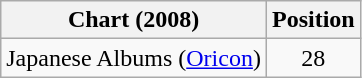<table class="wikitable" style="text-align:center">
<tr>
<th>Chart (2008)</th>
<th>Position</th>
</tr>
<tr>
<td align="left">Japanese Albums (<a href='#'>Oricon</a>)</td>
<td>28</td>
</tr>
</table>
